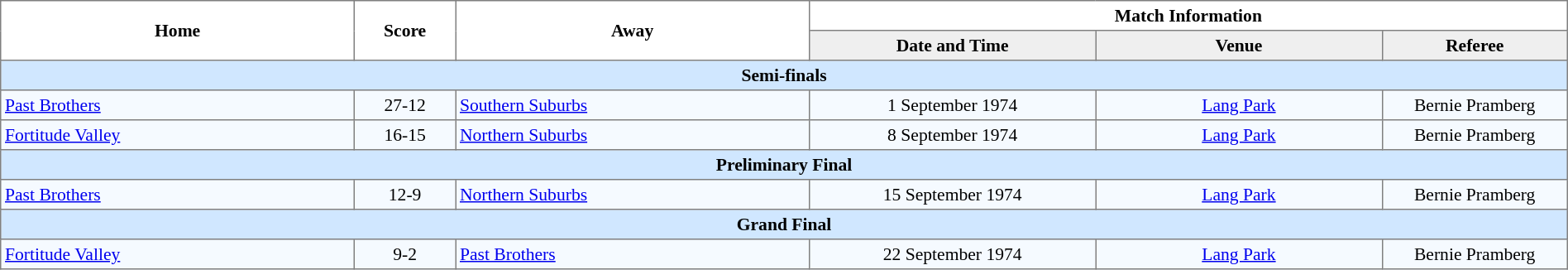<table width="100%" cellspacing="0" cellpadding="3" border="1" style="border-collapse:collapse; font-size:90%; text-align:center;">
<tr>
<th rowspan="2" width="21%">Home</th>
<th rowspan="2" width="6%">Score</th>
<th rowspan="2" width="21%">Away</th>
<th colspan="5">Match Information</th>
</tr>
<tr bgcolor="#EFEFEF">
<th width="17%">Date and Time</th>
<th width="17%">Venue</th>
<th width="11%">Referee</th>
</tr>
<tr bgcolor="#D0E7FF">
<td colspan="6"><strong>Semi-finals</strong></td>
</tr>
<tr bgcolor="#F5FAFF">
<td align="left"> <a href='#'>Past Brothers</a></td>
<td>27-12</td>
<td align="left"> <a href='#'>Southern Suburbs</a></td>
<td>1 September 1974</td>
<td><a href='#'>Lang Park</a></td>
<td>Bernie Pramberg</td>
</tr>
<tr bgcolor="#F5FAFF">
<td align="left"> <a href='#'>Fortitude Valley</a></td>
<td>16-15</td>
<td align="left"> <a href='#'>Northern Suburbs</a></td>
<td>8 September 1974</td>
<td><a href='#'>Lang Park</a></td>
<td>Bernie Pramberg</td>
</tr>
<tr bgcolor="#D0E7FF">
<td colspan="6"><strong>Preliminary Final</strong></td>
</tr>
<tr bgcolor="#F5FAFF">
<td align="left"> <a href='#'>Past Brothers</a></td>
<td>12-9</td>
<td align="left"> <a href='#'>Northern Suburbs</a></td>
<td>15 September 1974</td>
<td><a href='#'>Lang Park</a></td>
<td>Bernie Pramberg</td>
</tr>
<tr bgcolor="#D0E7FF">
<td colspan="6"><strong>Grand Final</strong></td>
</tr>
<tr bgcolor="#F5FAFF">
<td align="left"> <a href='#'>Fortitude Valley</a></td>
<td>9-2</td>
<td align="left"> <a href='#'>Past Brothers</a></td>
<td>22 September 1974</td>
<td><a href='#'>Lang Park</a></td>
<td>Bernie Pramberg</td>
</tr>
</table>
